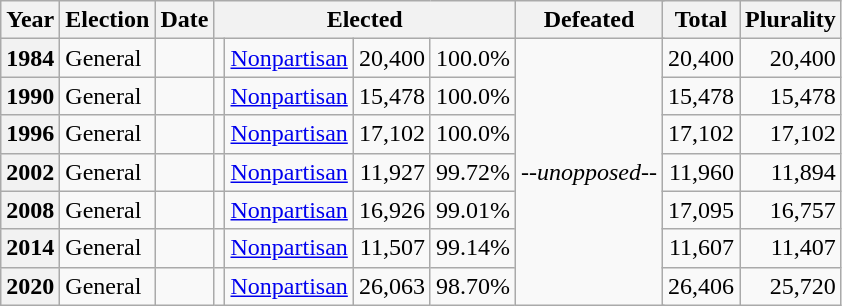<table class=wikitable>
<tr>
<th>Year</th>
<th>Election</th>
<th>Date</th>
<th ! colspan="4">Elected</th>
<th ! colspan="4">Defeated</th>
<th>Total</th>
<th>Plurality</th>
</tr>
<tr>
<th valign="top">1984</th>
<td valign="top">General</td>
<td valign="top"></td>
<td valign="top"></td>
<td valign="top" ><a href='#'>Nonpartisan</a></td>
<td valign="top" align="right">20,400</td>
<td valign="top" align="right">100.0%</td>
<td colspan="4" rowspan="7"><em>--unopposed--</em></td>
<td valign="top" align="right">20,400</td>
<td valign="top" align="right">20,400</td>
</tr>
<tr>
<th valign="top">1990</th>
<td valign="top">General</td>
<td valign="top"></td>
<td valign="top"></td>
<td valign="top" ><a href='#'>Nonpartisan</a></td>
<td valign="top" align="right">15,478</td>
<td valign="top" align="right">100.0%</td>
<td valign="top" align="right">15,478</td>
<td valign="top" align="right">15,478</td>
</tr>
<tr>
<th valign="top">1996</th>
<td valign="top">General</td>
<td valign="top"></td>
<td valign="top"></td>
<td valign="top" ><a href='#'>Nonpartisan</a></td>
<td valign="top" align="right">17,102</td>
<td valign="top" align="right">100.0%</td>
<td valign="top" align="right">17,102</td>
<td valign="top" align="right">17,102</td>
</tr>
<tr>
<th valign="top">2002</th>
<td valign="top">General</td>
<td valign="top"></td>
<td valign="top"></td>
<td valign="top" ><a href='#'>Nonpartisan</a></td>
<td valign="top" align="right">11,927</td>
<td valign="top" align="right">99.72%</td>
<td valign="top" align="right">11,960</td>
<td valign="top" align="right">11,894</td>
</tr>
<tr>
<th valign="top">2008</th>
<td valign="top">General</td>
<td valign="top"></td>
<td valign="top"></td>
<td valign="top" ><a href='#'>Nonpartisan</a></td>
<td valign="top" align="right">16,926</td>
<td valign="top" align="right">99.01%</td>
<td valign="top" align="right">17,095</td>
<td valign="top" align="right">16,757</td>
</tr>
<tr>
<th valign="top">2014</th>
<td valign="top">General</td>
<td valign="top"></td>
<td valign="top"></td>
<td valign="top" ><a href='#'>Nonpartisan</a></td>
<td valign="top" align="right">11,507</td>
<td valign="top" align="right">99.14%</td>
<td valign="top" align="right">11,607</td>
<td valign="top" align="right">11,407</td>
</tr>
<tr>
<th valign="top">2020</th>
<td valign="top">General</td>
<td valign="top"></td>
<td valign="top"></td>
<td valign="top" ><a href='#'>Nonpartisan</a></td>
<td valign="top" align="right">26,063</td>
<td valign="top" align="right">98.70%</td>
<td valign="top" align="right">26,406</td>
<td valign="top" align="right">25,720</td>
</tr>
</table>
